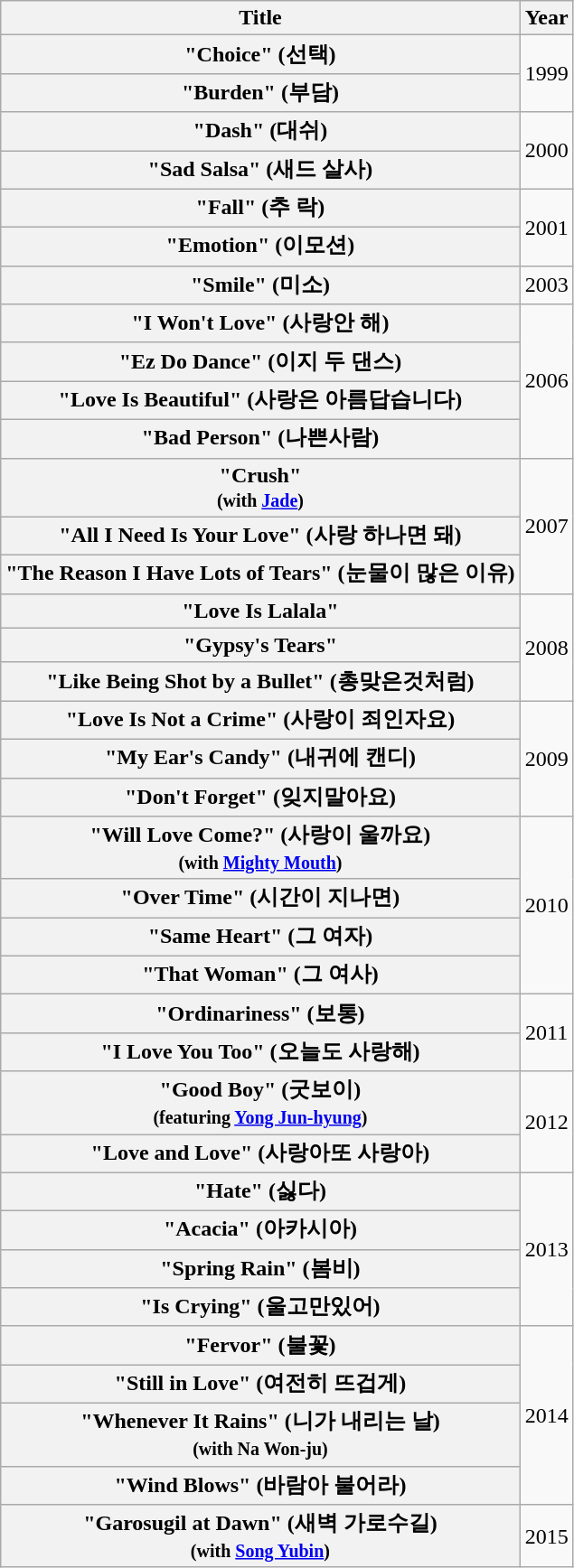<table class="wikitable plainrowheaders" style="text-align:center;">
<tr>
<th scope="col">Title</th>
<th scope="col">Year</th>
</tr>
<tr>
<th scope="row">"Choice" (선택)</th>
<td rowspan="2">1999</td>
</tr>
<tr>
<th scope="row">"Burden" (부담)</th>
</tr>
<tr>
<th scope="row">"Dash" (대쉬)</th>
<td rowspan="2">2000</td>
</tr>
<tr>
<th scope="row">"Sad Salsa" (새드 살사)</th>
</tr>
<tr>
<th scope="row">"Fall" (추 락)</th>
<td rowspan="2">2001</td>
</tr>
<tr>
<th scope="row">"Emotion" (이모션)</th>
</tr>
<tr>
<th scope="row">"Smile" (미소)</th>
<td>2003</td>
</tr>
<tr>
<th scope="row">"I Won't Love" (사랑안 해)</th>
<td rowspan="4">2006</td>
</tr>
<tr>
<th scope="row">"Ez Do Dance" (이지 두 댄스)</th>
</tr>
<tr>
<th scope="row">"Love Is Beautiful" (사랑은 아름답습니다)</th>
</tr>
<tr>
<th scope="row">"Bad Person" (나쁜사람)</th>
</tr>
<tr>
<th scope="row">"Crush"<br><small>(with <a href='#'>Jade</a>)</small></th>
<td rowspan="3">2007</td>
</tr>
<tr>
<th scope="row">"All I Need Is Your Love" (사랑 하나면 돼)</th>
</tr>
<tr>
<th scope="row">"The Reason I Have Lots of Tears" (눈물이 많은 이유)</th>
</tr>
<tr>
<th scope="row">"Love Is Lalala"</th>
<td rowspan="3">2008</td>
</tr>
<tr>
<th scope="row">"Gypsy's Tears"</th>
</tr>
<tr>
<th scope="row">"Like Being Shot by a Bullet" (총맞은것처럼)</th>
</tr>
<tr>
<th scope="row">"Love Is Not a Crime" (사랑이 죄인자요)</th>
<td rowspan="3">2009</td>
</tr>
<tr>
<th scope="row">"My Ear's Candy" (내귀에 캔디)</th>
</tr>
<tr>
<th scope="row">"Don't Forget" (잊지말아요)</th>
</tr>
<tr>
<th scope="row">"Will Love Come?" (사랑이 울까요)<br><small>(with <a href='#'>Mighty Mouth</a>)</small></th>
<td rowspan="4">2010</td>
</tr>
<tr>
<th scope="row">"Over Time" (시간이 지나면)</th>
</tr>
<tr>
<th scope="row">"Same Heart" (그 여자)</th>
</tr>
<tr>
<th scope="row">"That Woman" (그 여사)</th>
</tr>
<tr>
<th scope="row">"Ordinariness" (보통)</th>
<td rowspan="2">2011</td>
</tr>
<tr>
<th scope="row">"I Love You Too" (오늘도 사랑해)</th>
</tr>
<tr>
<th scope="row">"Good Boy" (굿보이)<br><small>(featuring <a href='#'>Yong Jun-hyung</a>)</small></th>
<td rowspan="2">2012</td>
</tr>
<tr>
<th scope="row">"Love and Love" (사랑아또 사랑아)</th>
</tr>
<tr>
<th scope="row">"Hate" (싫다)</th>
<td rowspan="4">2013</td>
</tr>
<tr>
<th scope="row">"Acacia" (아카시아)</th>
</tr>
<tr>
<th scope="row">"Spring Rain" (봄비)</th>
</tr>
<tr>
<th scope="row">"Is Crying" (울고만있어)</th>
</tr>
<tr>
<th scope="row">"Fervor" (불꽃)</th>
<td rowspan="4">2014</td>
</tr>
<tr>
<th scope="row">"Still in Love" (여전히 뜨겁게)</th>
</tr>
<tr>
<th scope="row">"Whenever It Rains" (니가 내리는 날)<br><small>(with Na Won-ju)</small></th>
</tr>
<tr>
<th scope="row">"Wind Blows" (바람아 불어라)</th>
</tr>
<tr>
<th scope="row">"Garosugil at Dawn" (새벽 가로수길)<br><small>(with <a href='#'>Song Yubin</a>)</small></th>
<td>2015</td>
</tr>
</table>
